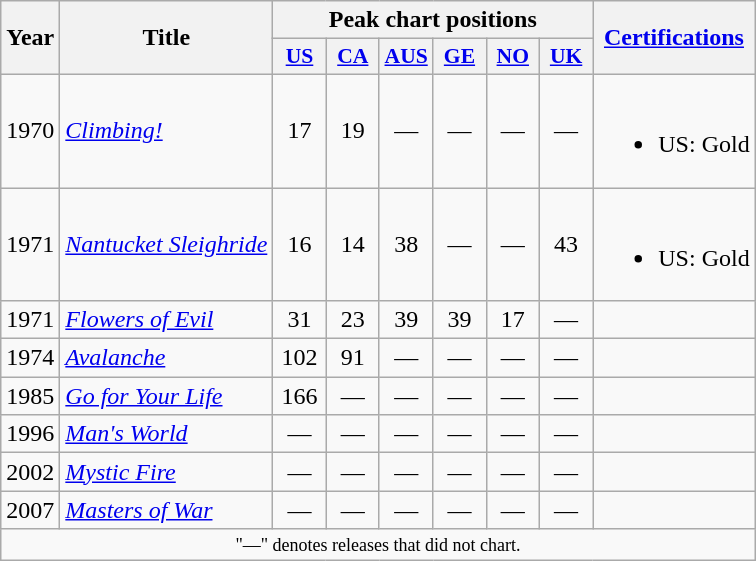<table class="wikitable"style="text-align:center;">
<tr>
<th scope="col" rowspan="2">Year</th>
<th scope="col" rowspan="2">Title</th>
<th scope="col" colspan="6">Peak chart positions</th>
<th scope="col" rowspan="2"><a href='#'>Certifications</a></th>
</tr>
<tr>
<th style="width:2em;font-size:90%;"><a href='#'>US</a><br></th>
<th style="width:2em;font-size:90%;"><a href='#'>CA</a><br></th>
<th style="width:2em;font-size:90%;"><a href='#'>AUS</a><br></th>
<th style="width:2em;font-size:90%;"><a href='#'>GE</a><br></th>
<th style="width:2em;font-size:90%;"><a href='#'>NO</a><br></th>
<th style="width:2em;font-size:90%;"><a href='#'>UK</a><br></th>
</tr>
<tr>
<td style="text-align:left;">1970</td>
<td style="text-align:left;"><em><a href='#'>Climbing!</a></em></td>
<td style="text-align:center;">17</td>
<td>19</td>
<td style="text-align:center;">—</td>
<td>—</td>
<td>—</td>
<td>—</td>
<td style="text-align:center;"><br><ul><li>US: Gold</li></ul></td>
</tr>
<tr>
<td style="text-align:left;">1971</td>
<td style="text-align:left;"><em><a href='#'>Nantucket Sleighride</a></em></td>
<td style="text-align:center;">16</td>
<td>14</td>
<td style="text-align:center;">38</td>
<td>—</td>
<td>—</td>
<td>43</td>
<td style="text-align:center;"><br><ul><li>US: Gold</li></ul></td>
</tr>
<tr>
<td style="text-align:left;">1971</td>
<td style="text-align:left;"><em><a href='#'>Flowers of Evil</a></em></td>
<td style="text-align:center;">31</td>
<td>23</td>
<td style="text-align:center;">39</td>
<td>39</td>
<td>17</td>
<td>—</td>
<td style="text-align:center;"></td>
</tr>
<tr>
<td style="text-align:left;">1974</td>
<td style="text-align:left;"><em><a href='#'>Avalanche</a></em></td>
<td style="text-align:center;">102</td>
<td>91</td>
<td style="text-align:center;">—</td>
<td>—</td>
<td>—</td>
<td>—</td>
<td style="text-align:center;"></td>
</tr>
<tr>
<td style="text-align:left;">1985</td>
<td style="text-align:left;"><em><a href='#'>Go for Your Life</a></em></td>
<td style="text-align:center;">166</td>
<td>—</td>
<td style="text-align:center;">—</td>
<td>—</td>
<td>—</td>
<td>—</td>
<td style="text-align:center;"></td>
</tr>
<tr>
<td style="text-align:left;">1996</td>
<td style="text-align:left;"><em><a href='#'>Man's World</a></em></td>
<td style="text-align:center;">—</td>
<td>—</td>
<td style="text-align:center;">—</td>
<td>—</td>
<td>—</td>
<td>—</td>
<td style="text-align:center;"></td>
</tr>
<tr>
<td style="text-align:left;">2002</td>
<td style="text-align:left;"><em><a href='#'>Mystic Fire</a></em></td>
<td style="text-align:center;">—</td>
<td>—</td>
<td style="text-align:center;">—</td>
<td>—</td>
<td>—</td>
<td>—</td>
<td style="text-align:center;"></td>
</tr>
<tr>
<td style="text-align:left;">2007</td>
<td style="text-align:left;"><em><a href='#'>Masters of War</a></em></td>
<td style="text-align:center;">—</td>
<td>—</td>
<td style="text-align:center;">—</td>
<td>—</td>
<td>—</td>
<td>—</td>
<td style="text-align:center;"></td>
</tr>
<tr>
<td colspan="9" style="text-align:center; font-size:9pt;">"—" denotes releases that did not chart.</td>
</tr>
</table>
